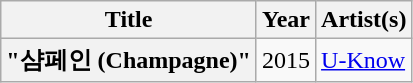<table class="wikitable plainrowheaders">
<tr>
<th scope="col">Title</th>
<th scope="col">Year</th>
<th scope="col">Artist(s)</th>
</tr>
<tr>
<th scope="row">"샴페인 (Champagne)"</th>
<td>2015</td>
<td><a href='#'>U-Know</a></td>
</tr>
</table>
